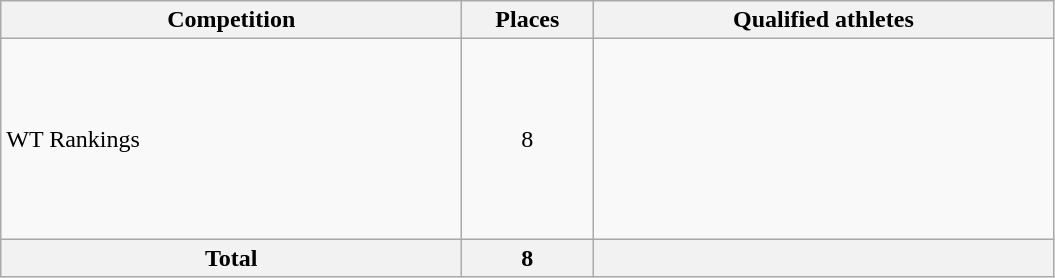<table class="wikitable">
<tr>
<th width=300>Competition</th>
<th width=80>Places</th>
<th width=300>Qualified athletes</th>
</tr>
<tr>
<td>WT Rankings<br></td>
<td align="center">8</td>
<td><br><br><br><br><br><br><br></td>
</tr>
<tr>
<th>Total</th>
<th>8</th>
<th></th>
</tr>
</table>
